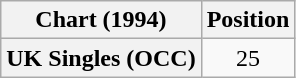<table class="wikitable plainrowheaders" style="text-align:center">
<tr>
<th>Chart (1994)</th>
<th>Position</th>
</tr>
<tr>
<th scope="row">UK Singles (OCC)</th>
<td>25</td>
</tr>
</table>
